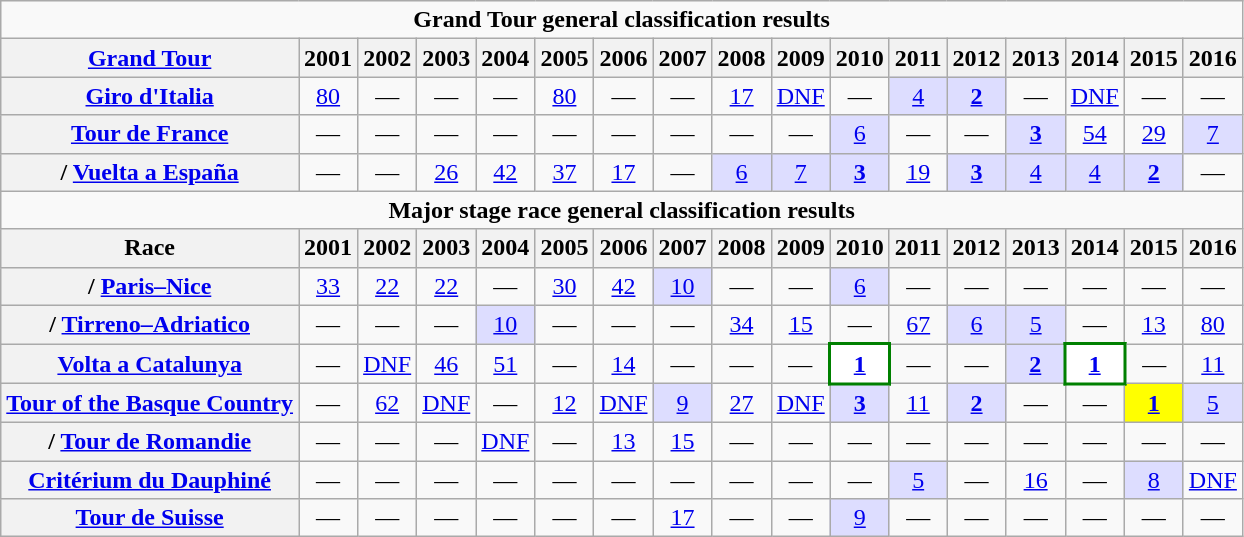<table class="wikitable plainrowheaders">
<tr>
<td colspan=17 align="center"><strong>Grand Tour general classification results</strong></td>
</tr>
<tr>
<th scope="col"><a href='#'>Grand Tour</a></th>
<th scope="col">2001</th>
<th scope="col">2002</th>
<th scope="col">2003</th>
<th scope="col">2004</th>
<th scope="col">2005</th>
<th scope="col">2006</th>
<th scope="col">2007</th>
<th scope="col">2008</th>
<th scope="col">2009</th>
<th scope="col">2010</th>
<th scope="col">2011</th>
<th scope="col">2012</th>
<th scope="col">2013</th>
<th scope="col">2014</th>
<th scope="col">2015</th>
<th scope="col">2016</th>
</tr>
<tr style="text-align:center;">
<th scope="row"> <a href='#'>Giro d'Italia</a></th>
<td><a href='#'>80</a></td>
<td>—</td>
<td>—</td>
<td>—</td>
<td><a href='#'>80</a></td>
<td>—</td>
<td>—</td>
<td><a href='#'>17</a></td>
<td><a href='#'>DNF</a></td>
<td>—</td>
<td style="background:#ddf;"><a href='#'>4</a></td>
<td style="background:#ddf;"><a href='#'><strong>2</strong></a></td>
<td>—</td>
<td><a href='#'>DNF</a></td>
<td>—</td>
<td>—</td>
</tr>
<tr style="text-align:center;">
<th scope="row"> <a href='#'>Tour de France</a></th>
<td>—</td>
<td>—</td>
<td>—</td>
<td>—</td>
<td>—</td>
<td>—</td>
<td>—</td>
<td>—</td>
<td>—</td>
<td style="background:#ddf;"><a href='#'>6</a></td>
<td>—</td>
<td>—</td>
<td style="background:#ddf;"><a href='#'><strong>3</strong></a></td>
<td><a href='#'>54</a></td>
<td><a href='#'>29</a></td>
<td style="background:#ddf;"><a href='#'>7</a></td>
</tr>
<tr style="text-align:center;">
<th scope="row">/ <a href='#'>Vuelta a España</a></th>
<td>—</td>
<td>—</td>
<td><a href='#'>26</a></td>
<td><a href='#'>42</a></td>
<td><a href='#'>37</a></td>
<td><a href='#'>17</a></td>
<td>—</td>
<td style="background:#ddf;"><a href='#'>6</a></td>
<td style="background:#ddf;"><a href='#'>7</a></td>
<td style="background:#ddf;"><a href='#'><strong>3</strong></a></td>
<td><a href='#'>19</a></td>
<td style="background:#ddf;"><a href='#'><strong>3</strong></a></td>
<td style="background:#ddf;"><a href='#'>4</a></td>
<td style="background:#ddf;"><a href='#'>4</a></td>
<td style="background:#ddf;"><a href='#'><strong>2</strong></a></td>
<td>—</td>
</tr>
<tr>
<td colspan=17 align="center"><strong>Major stage race general classification results</strong></td>
</tr>
<tr>
<th scope="col">Race</th>
<th scope="col">2001</th>
<th scope="col">2002</th>
<th scope="col">2003</th>
<th scope="col">2004</th>
<th scope="col">2005</th>
<th scope="col">2006</th>
<th scope="col">2007</th>
<th scope="col">2008</th>
<th scope="col">2009</th>
<th scope="col">2010</th>
<th scope="col">2011</th>
<th scope="col">2012</th>
<th scope="col">2013</th>
<th scope="col">2014</th>
<th scope="col">2015</th>
<th scope="col">2016</th>
</tr>
<tr style="text-align:center;">
<th scope="row">/ <a href='#'>Paris–Nice</a></th>
<td><a href='#'>33</a></td>
<td><a href='#'>22</a></td>
<td><a href='#'>22</a></td>
<td>—</td>
<td><a href='#'>30</a></td>
<td><a href='#'>42</a></td>
<td style="background:#ddf;"><a href='#'>10</a></td>
<td>—</td>
<td>—</td>
<td style="background:#ddf;"><a href='#'>6</a></td>
<td>—</td>
<td>—</td>
<td>—</td>
<td>—</td>
<td>—</td>
<td>—</td>
</tr>
<tr style="text-align:center;">
<th scope="row">/ <a href='#'>Tirreno–Adriatico</a></th>
<td>—</td>
<td>—</td>
<td>—</td>
<td style="background:#ddf;"><a href='#'>10</a></td>
<td>—</td>
<td>—</td>
<td>—</td>
<td><a href='#'>34</a></td>
<td><a href='#'>15</a></td>
<td>—</td>
<td><a href='#'>67</a></td>
<td style="background:#ddf;"><a href='#'>6</a></td>
<td style="background:#ddf;"><a href='#'>5</a></td>
<td>—</td>
<td><a href='#'>13</a></td>
<td><a href='#'>80</a></td>
</tr>
<tr style="text-align:center;">
<th scope="row"> <a href='#'>Volta a Catalunya</a></th>
<td>—</td>
<td><a href='#'>DNF</a></td>
<td><a href='#'>46</a></td>
<td><a href='#'>51</a></td>
<td>—</td>
<td><a href='#'>14</a></td>
<td>—</td>
<td>—</td>
<td>—</td>
<td style="background:white; border:2px solid green;"><a href='#'><strong>1</strong></a></td>
<td>—</td>
<td>—</td>
<td style="background:#ddf;"><a href='#'><strong>2</strong></a></td>
<td style="background:white; border:2px solid green;"><a href='#'><strong>1</strong></a></td>
<td>—</td>
<td><a href='#'>11</a></td>
</tr>
<tr style="text-align:center;">
<th scope="row"> <a href='#'>Tour of the Basque Country</a></th>
<td>—</td>
<td><a href='#'>62</a></td>
<td><a href='#'>DNF</a></td>
<td>—</td>
<td><a href='#'>12</a></td>
<td><a href='#'>DNF</a></td>
<td style="background:#ddf;"><a href='#'>9</a></td>
<td><a href='#'>27</a></td>
<td><a href='#'>DNF</a></td>
<td style="background:#ddf;"><a href='#'><strong>3</strong></a></td>
<td><a href='#'>11</a></td>
<td style="background:#ddf;"><a href='#'><strong>2</strong></a></td>
<td>—</td>
<td>—</td>
<td style="background:yellow;"><a href='#'><strong>1</strong></a></td>
<td style="background:#ddf;"><a href='#'>5</a></td>
</tr>
<tr style="text-align:center;">
<th scope="row">/ <a href='#'>Tour de Romandie</a></th>
<td>—</td>
<td>—</td>
<td>—</td>
<td><a href='#'>DNF</a></td>
<td>—</td>
<td><a href='#'>13</a></td>
<td><a href='#'>15</a></td>
<td>—</td>
<td>—</td>
<td>—</td>
<td>—</td>
<td>—</td>
<td>—</td>
<td>—</td>
<td>—</td>
<td>—</td>
</tr>
<tr style="text-align:center;">
<th scope="row"> <a href='#'>Critérium du Dauphiné</a></th>
<td>—</td>
<td>—</td>
<td>—</td>
<td>—</td>
<td>—</td>
<td>—</td>
<td>—</td>
<td>—</td>
<td>—</td>
<td>—</td>
<td style="background:#ddf;"><a href='#'>5</a></td>
<td>—</td>
<td><a href='#'>16</a></td>
<td>—</td>
<td style="background:#ddf;"><a href='#'>8</a></td>
<td><a href='#'>DNF</a></td>
</tr>
<tr style="text-align:center;">
<th scope="row"> <a href='#'>Tour de Suisse</a></th>
<td>—</td>
<td>—</td>
<td>—</td>
<td>—</td>
<td>—</td>
<td>—</td>
<td><a href='#'>17</a></td>
<td>—</td>
<td>—</td>
<td style="background:#ddf;"><a href='#'>9</a></td>
<td>—</td>
<td>—</td>
<td>—</td>
<td>—</td>
<td>—</td>
<td>—</td>
</tr>
</table>
